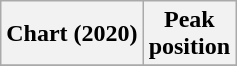<table class="wikitable plainrowheaders" style="text-align:center;">
<tr>
<th>Chart (2020)</th>
<th>Peak<br>position</th>
</tr>
<tr>
</tr>
</table>
